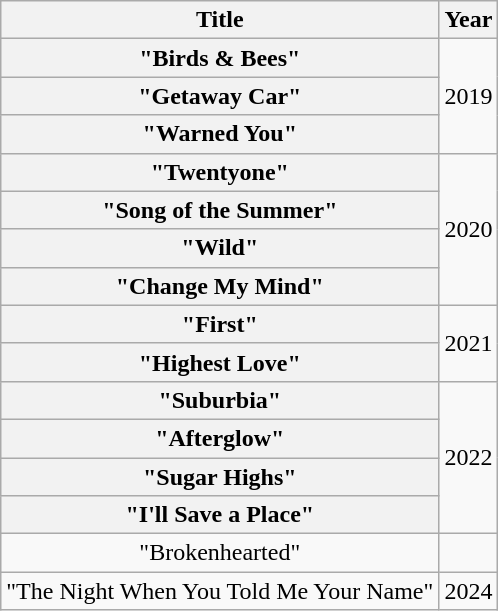<table class="wikitable plainrowheaders" style="text-align:center;">
<tr>
<th scope="col">Title</th>
<th scope="col">Year</th>
</tr>
<tr>
<th scope="row">"Birds & Bees"</th>
<td rowspan="3">2019</td>
</tr>
<tr>
<th scope="row">"Getaway Car"</th>
</tr>
<tr>
<th scope="row">"Warned You"</th>
</tr>
<tr>
<th scope="row">"Twentyone"</th>
<td rowspan="4">2020</td>
</tr>
<tr>
<th scope="row">"Song of the Summer"</th>
</tr>
<tr>
<th scope="row">"Wild"</th>
</tr>
<tr>
<th scope="row">"Change My Mind"</th>
</tr>
<tr>
<th scope="row">"First"</th>
<td rowspan="2">2021</td>
</tr>
<tr>
<th scope="row">"Highest Love"</th>
</tr>
<tr>
<th scope="row">"Suburbia"</th>
<td rowspan="4">2022</td>
</tr>
<tr>
<th scope="row">"Afterglow"</th>
</tr>
<tr>
<th scope="row">"Sugar Highs"</th>
</tr>
<tr>
<th scope="row">"I'll Save a Place"</th>
</tr>
<tr>
<td>"Brokenhearted"</td>
<td></td>
</tr>
<tr>
<td>"The Night When You Told Me Your Name"</td>
<td>2024</td>
</tr>
</table>
